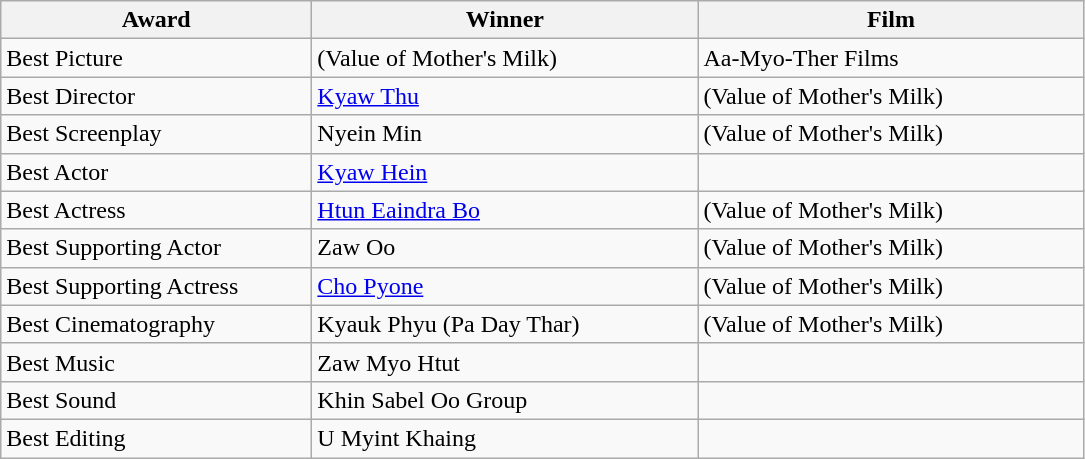<table class="wikitable">
<tr>
<th width="200"><strong>Award</strong></th>
<th width="250"><strong>Winner</strong></th>
<th width="250"><strong>Film</strong></th>
</tr>
<tr>
<td>Best Picture</td>
<td> (Value of Mother's Milk)</td>
<td>Aa-Myo-Ther Films</td>
</tr>
<tr>
<td>Best Director</td>
<td><a href='#'>Kyaw Thu</a></td>
<td> (Value of Mother's Milk)</td>
</tr>
<tr>
<td>Best Screenplay</td>
<td>Nyein Min</td>
<td> (Value of Mother's Milk)</td>
</tr>
<tr>
<td>Best Actor</td>
<td><a href='#'>Kyaw Hein</a></td>
<td></td>
</tr>
<tr>
<td>Best Actress</td>
<td><a href='#'>Htun Eaindra Bo</a></td>
<td> (Value of Mother's Milk)</td>
</tr>
<tr>
<td>Best Supporting Actor</td>
<td>Zaw Oo</td>
<td> (Value of Mother's Milk)</td>
</tr>
<tr>
<td>Best Supporting Actress</td>
<td><a href='#'>Cho Pyone</a></td>
<td> (Value of Mother's Milk)</td>
</tr>
<tr>
<td>Best Cinematography</td>
<td>Kyauk Phyu (Pa Day Thar)</td>
<td> (Value of Mother's Milk)</td>
</tr>
<tr>
<td>Best Music</td>
<td>Zaw Myo Htut</td>
<td></td>
</tr>
<tr>
<td>Best Sound</td>
<td>Khin Sabel Oo Group</td>
<td></td>
</tr>
<tr>
<td>Best Editing</td>
<td>U Myint Khaing</td>
<td></td>
</tr>
</table>
